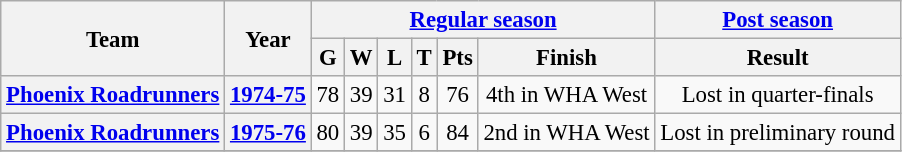<table class="wikitable" style="font-size: 95%; text-align:center;">
<tr>
<th rowspan="2">Team</th>
<th rowspan="2">Year</th>
<th colspan="6"><a href='#'>Regular season</a></th>
<th colspan="1"><a href='#'>Post season</a></th>
</tr>
<tr>
<th>G</th>
<th>W</th>
<th>L</th>
<th>T</th>
<th>Pts</th>
<th>Finish</th>
<th>Result</th>
</tr>
<tr>
<th><a href='#'>Phoenix Roadrunners</a></th>
<th><a href='#'>1974-75</a></th>
<td>78</td>
<td>39</td>
<td>31</td>
<td>8</td>
<td>76</td>
<td>4th in WHA West</td>
<td>Lost in quarter-finals</td>
</tr>
<tr>
<th><a href='#'>Phoenix Roadrunners</a></th>
<th><a href='#'>1975-76</a></th>
<td>80</td>
<td>39</td>
<td>35</td>
<td>6</td>
<td>84</td>
<td>2nd in WHA West</td>
<td>Lost in preliminary round</td>
</tr>
<tr>
</tr>
</table>
